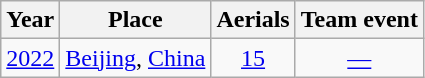<table class="wikitable sortable" style="text-align:center;">
<tr>
<th>Year</th>
<th>Place</th>
<th>Aerials</th>
<th>Team event</th>
</tr>
<tr>
<td><a href='#'>2022</a></td>
<td style="text-align:left;"> <a href='#'>Beijing</a>, <a href='#'>China</a></td>
<td><a href='#'>15</a></td>
<td><a href='#'>—</a></td>
</tr>
</table>
